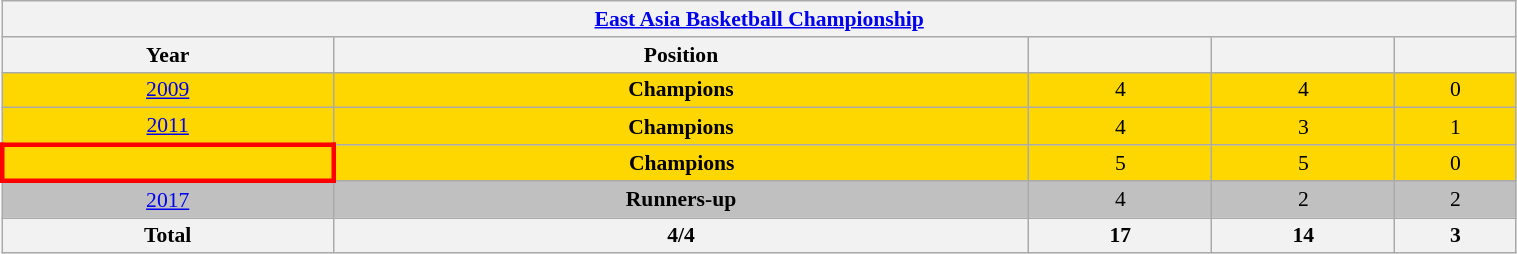<table class="wikitable" width=80% style="text-align: center;font-size:90%;">
<tr>
<th colspan=6><a href='#'>East Asia Basketball Championship</a></th>
</tr>
<tr>
<th>Year</th>
<th>Position</th>
<th></th>
<th></th>
<th></th>
</tr>
<tr bgcolor=gold>
<td> <a href='#'>2009</a></td>
<td><strong>Champions</strong></td>
<td>4</td>
<td>4</td>
<td>0</td>
</tr>
<tr bgcolor=gold>
<td> <a href='#'>2011</a></td>
<td><strong>Champions</strong></td>
<td>4</td>
<td>3</td>
<td>1</td>
</tr>
<tr bgcolor=gold>
<td style="border: 3px solid red"></td>
<td><strong>Champions</strong></td>
<td>5</td>
<td>5</td>
<td>0</td>
</tr>
<tr bgcolor=silver>
<td> <a href='#'>2017</a></td>
<td><strong>Runners-up</strong></td>
<td>4</td>
<td>2</td>
<td>2</td>
</tr>
<tr>
<th>Total</th>
<th>4/4</th>
<th>17</th>
<th>14</th>
<th>3</th>
</tr>
</table>
